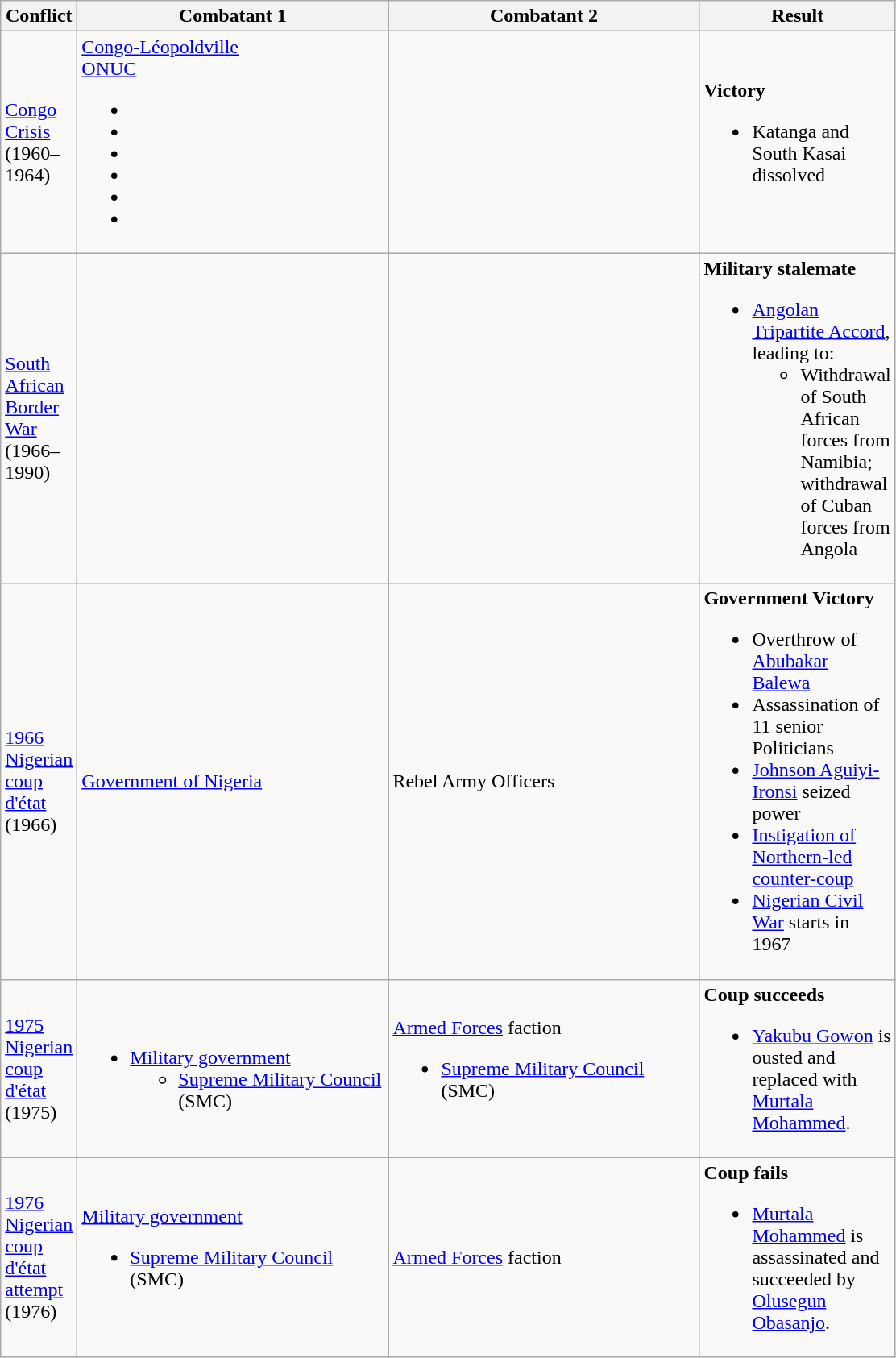<table class="wikitable sortable" style="text-align:left">
<tr>
<th width="50px"><strong>Conflict</strong></th>
<th width="250px"><strong>Combatant 1</strong></th>
<th width="250px"><strong>Combatant 2</strong></th>
<th width="75px"><strong>Result</strong></th>
</tr>
<tr>
<td><a href='#'>Congo Crisis</a><br>(1960–1964)</td>
<td> <a href='#'>Congo-Léopoldville</a><br> <a href='#'>ONUC</a><br><ul><li></li><li></li><li></li><li></li><li></li><li></li></ul></td>
<td><br><br></td>
<td><strong>Victory</strong><br><ul><li>Katanga and South Kasai dissolved</li></ul></td>
</tr>
<tr>
<td><a href='#'>South African Border War</a><br>(1966–1990)</td>
<td></td>
<td></td>
<td><strong>Military stalemate</strong><br><ul><li><a href='#'>Angolan Tripartite Accord</a>, leading to:<ul><li>Withdrawal of South African forces from Namibia; withdrawal of Cuban forces from Angola</li></ul></li></ul></td>
</tr>
<tr>
<td><a href='#'>1966 Nigerian coup d'état</a><br>(1966)</td>
<td> <a href='#'>Government of Nigeria</a></td>
<td> Rebel Army Officers</td>
<td><strong>Government Victory</strong><br><ul><li>Overthrow of <a href='#'>Abubakar Balewa</a></li><li>Assassination of 11 senior Politicians</li><li><a href='#'>Johnson Aguiyi-Ironsi</a> seized power</li><li><a href='#'>Instigation of Northern-led counter-coup</a></li><li><a href='#'>Nigerian Civil War</a> starts in 1967</li></ul></td>
</tr>
<tr>
<td><a href='#'>1975 Nigerian coup d'état</a><br>(1975)</td>
<td><br><ul><li> <a href='#'>Military government</a><ul><li><a href='#'>Supreme Military Council</a> (SMC)</li></ul></li></ul></td>
<td> <a href='#'>Armed Forces</a> faction<br><ul><li><a href='#'>Supreme Military Council</a> (SMC)</li></ul></td>
<td><strong>Coup succeeds</strong><br><ul><li><a href='#'>Yakubu Gowon</a> is ousted and replaced with <a href='#'>Murtala Mohammed</a>.</li></ul></td>
</tr>
<tr>
<td><a href='#'>1976 Nigerian coup d'état attempt</a><br>(1976)</td>
<td> <a href='#'>Military government</a><br><ul><li><a href='#'>Supreme Military Council</a> (SMC)</li></ul></td>
<td> <a href='#'>Armed Forces</a> faction</td>
<td><strong>Coup fails</strong><br><ul><li><a href='#'>Murtala Mohammed</a> is assassinated and succeeded by <a href='#'>Olusegun Obasanjo</a>.</li></ul></td>
</tr>
</table>
